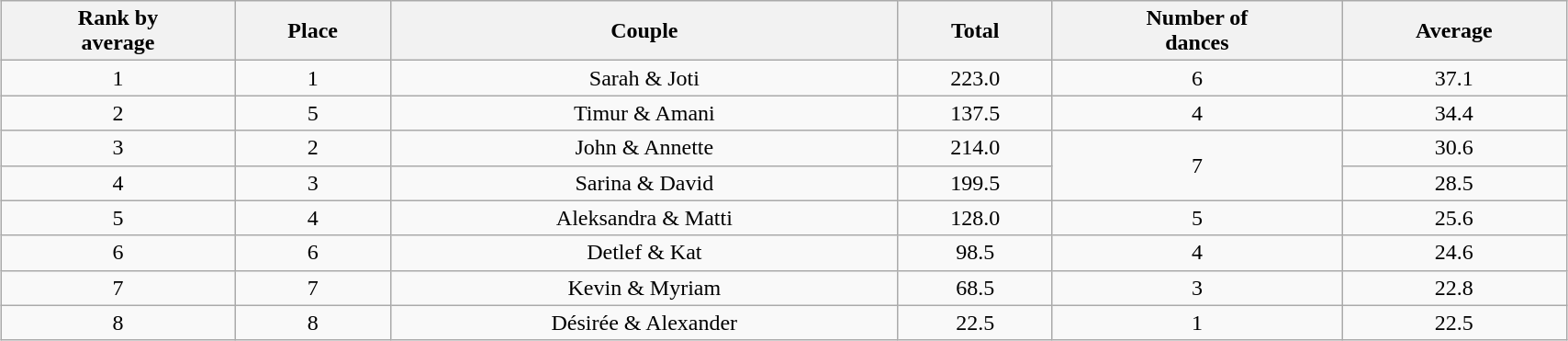<table class="wikitable sortable" style="text-align:center; margin: 5px; width: 90%">
<tr>
<th>Rank by<br> average</th>
<th>Place</th>
<th>Couple</th>
<th>Total</th>
<th>Number of<br> dances</th>
<th>Average</th>
</tr>
<tr>
<td>1</td>
<td>1</td>
<td>Sarah & Joti</td>
<td>223.0</td>
<td>6</td>
<td>37.1</td>
</tr>
<tr>
<td>2</td>
<td>5</td>
<td>Timur & Amani</td>
<td>137.5</td>
<td>4</td>
<td>34.4</td>
</tr>
<tr>
<td>3</td>
<td>2</td>
<td>John & Annette</td>
<td>214.0</td>
<td rowspan=2>7</td>
<td>30.6</td>
</tr>
<tr>
<td>4</td>
<td>3</td>
<td>Sarina & David</td>
<td>199.5</td>
<td>28.5</td>
</tr>
<tr>
<td>5</td>
<td>4</td>
<td>Aleksandra & Matti</td>
<td>128.0</td>
<td>5</td>
<td>25.6</td>
</tr>
<tr>
<td>6</td>
<td>6</td>
<td>Detlef & Kat</td>
<td>98.5</td>
<td>4</td>
<td>24.6</td>
</tr>
<tr>
<td>7</td>
<td>7</td>
<td>Kevin & Myriam</td>
<td>68.5</td>
<td>3</td>
<td>22.8</td>
</tr>
<tr>
<td>8</td>
<td>8</td>
<td>Désirée & Alexander</td>
<td>22.5</td>
<td>1</td>
<td>22.5</td>
</tr>
</table>
